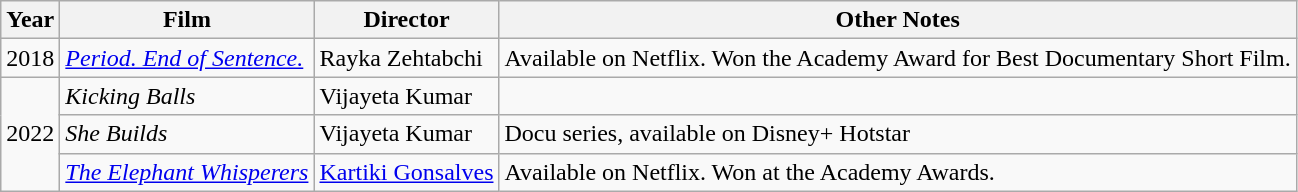<table class="wikitable">
<tr>
<th>Year</th>
<th>Film</th>
<th>Director</th>
<th>Other Notes</th>
</tr>
<tr>
<td>2018</td>
<td><em><a href='#'>Period. End of Sentence.</a></em></td>
<td>Rayka Zehtabchi</td>
<td>Available on Netflix. Won the Academy Award for Best Documentary Short Film.</td>
</tr>
<tr>
<td rowspan="3">2022</td>
<td><em>Kicking Balls</em></td>
<td>Vijayeta Kumar</td>
<td></td>
</tr>
<tr>
<td><em>She Builds</em></td>
<td>Vijayeta Kumar</td>
<td>Docu series, available on Disney+ Hotstar</td>
</tr>
<tr>
<td><em><a href='#'>The Elephant Whisperers</a></em></td>
<td><a href='#'>Kartiki Gonsalves</a></td>
<td>Available on Netflix. Won at the Academy Awards. </td>
</tr>
</table>
